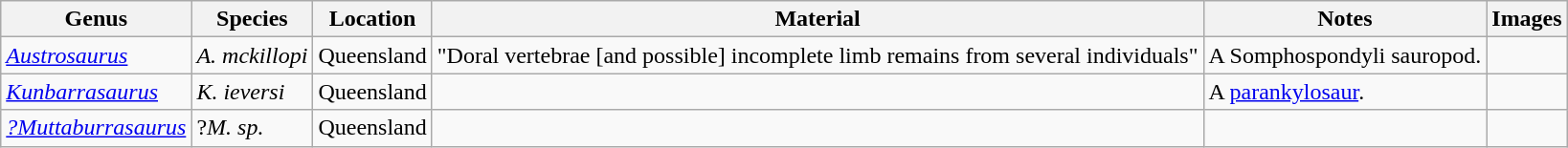<table class="wikitable" align="center">
<tr>
<th>Genus</th>
<th>Species</th>
<th>Location</th>
<th>Material</th>
<th>Notes</th>
<th>Images</th>
</tr>
<tr>
<td><em><a href='#'>Austrosaurus</a></em></td>
<td><em>A. mckillopi</em></td>
<td>Queensland</td>
<td>"Doral vertebrae [and possible] incomplete limb remains from several individuals"</td>
<td>A Somphospondyli sauropod. </td>
<td></td>
</tr>
<tr>
<td><em><a href='#'>Kunbarrasaurus</a></em></td>
<td><em>K. ieversi</em></td>
<td>Queensland</td>
<td></td>
<td>A <a href='#'>parankylosaur</a>. </td>
<td></td>
</tr>
<tr>
<td><em><a href='#'>?Muttaburrasaurus</a></em></td>
<td>?<em>M. sp.</em></td>
<td>Queensland</td>
<td></td>
<td align=center></td>
<td></td>
</tr>
</table>
